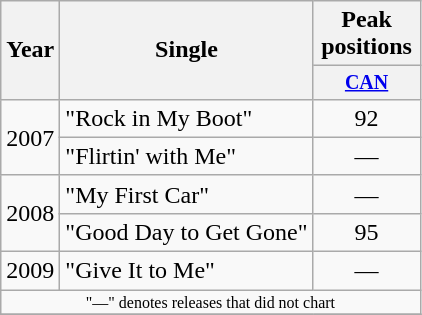<table class="wikitable" style="text-align:center;">
<tr>
<th rowspan="2">Year</th>
<th rowspan="2">Single</th>
<th>Peak positions</th>
</tr>
<tr style="font-size:smaller;">
<th width="65"><a href='#'>CAN</a></th>
</tr>
<tr>
<td rowspan="2">2007</td>
<td align="left">"Rock in My Boot"</td>
<td>92</td>
</tr>
<tr>
<td align="left">"Flirtin' with Me"</td>
<td>—</td>
</tr>
<tr>
<td rowspan="2">2008</td>
<td align="left">"My First Car"</td>
<td>—</td>
</tr>
<tr>
<td align="left">"Good Day to Get Gone"</td>
<td>95</td>
</tr>
<tr>
<td>2009</td>
<td align="left">"Give It to Me"</td>
<td>—</td>
</tr>
<tr>
<td colspan="3" style="font-size:8pt">"—" denotes releases that did not chart</td>
</tr>
<tr>
</tr>
</table>
